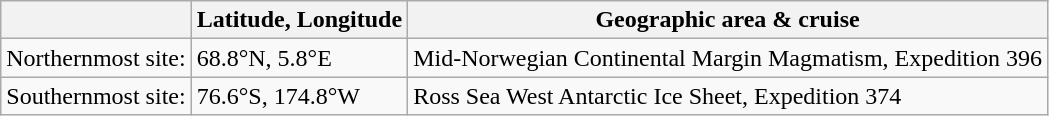<table class="wikitable">
<tr>
<th></th>
<th>Latitude, Longitude</th>
<th>Geographic area & cruise</th>
</tr>
<tr>
<td>Northernmost site:</td>
<td>68.8°N, 5.8°E</td>
<td>Mid-Norwegian Continental Margin Magmatism, Expedition 396</td>
</tr>
<tr>
<td>Southernmost site:</td>
<td>76.6°S, 174.8°W</td>
<td>Ross Sea West Antarctic Ice Sheet, Expedition 374</td>
</tr>
</table>
